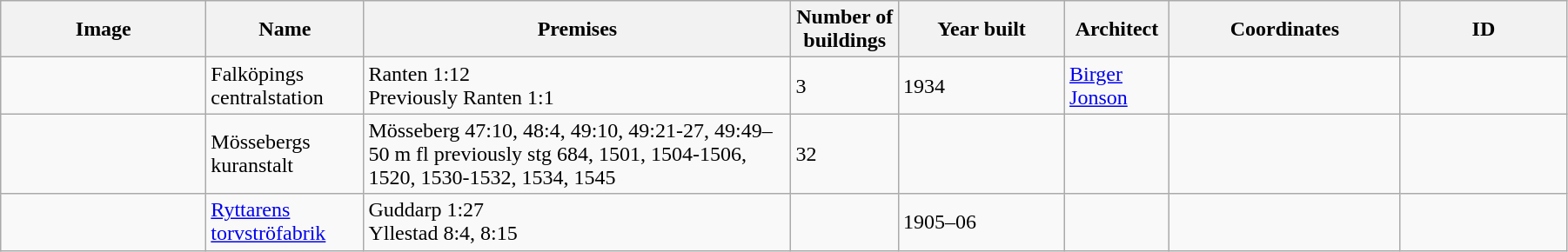<table class="wikitable" width="95%">
<tr>
<th width="150">Image</th>
<th>Name</th>
<th>Premises</th>
<th width="75">Number of<br>buildings</th>
<th width="120">Year built</th>
<th>Architect</th>
<th width="170">Coordinates</th>
<th width="120">ID</th>
</tr>
<tr>
<td></td>
<td>Falköpings centralstation</td>
<td>Ranten 1:12<br>Previously Ranten 1:1</td>
<td>3</td>
<td>1934</td>
<td><a href='#'>Birger Jonson</a></td>
<td></td>
<td></td>
</tr>
<tr>
<td></td>
<td>Mössebergs kuranstalt</td>
<td>Mösseberg 47:10, 48:4, 49:10, 49:21-27, 49:49–50 m fl previously stg 684, 1501, 1504-1506, 1520, 1530-1532, 1534, 1545</td>
<td>32</td>
<td></td>
<td></td>
<td></td>
<td></td>
</tr>
<tr>
<td></td>
<td><a href='#'>Ryttarens torvströfabrik</a></td>
<td>Guddarp 1:27<br>Yllestad 8:4, 8:15</td>
<td></td>
<td>1905–06</td>
<td></td>
<td></td>
<td></td>
</tr>
</table>
